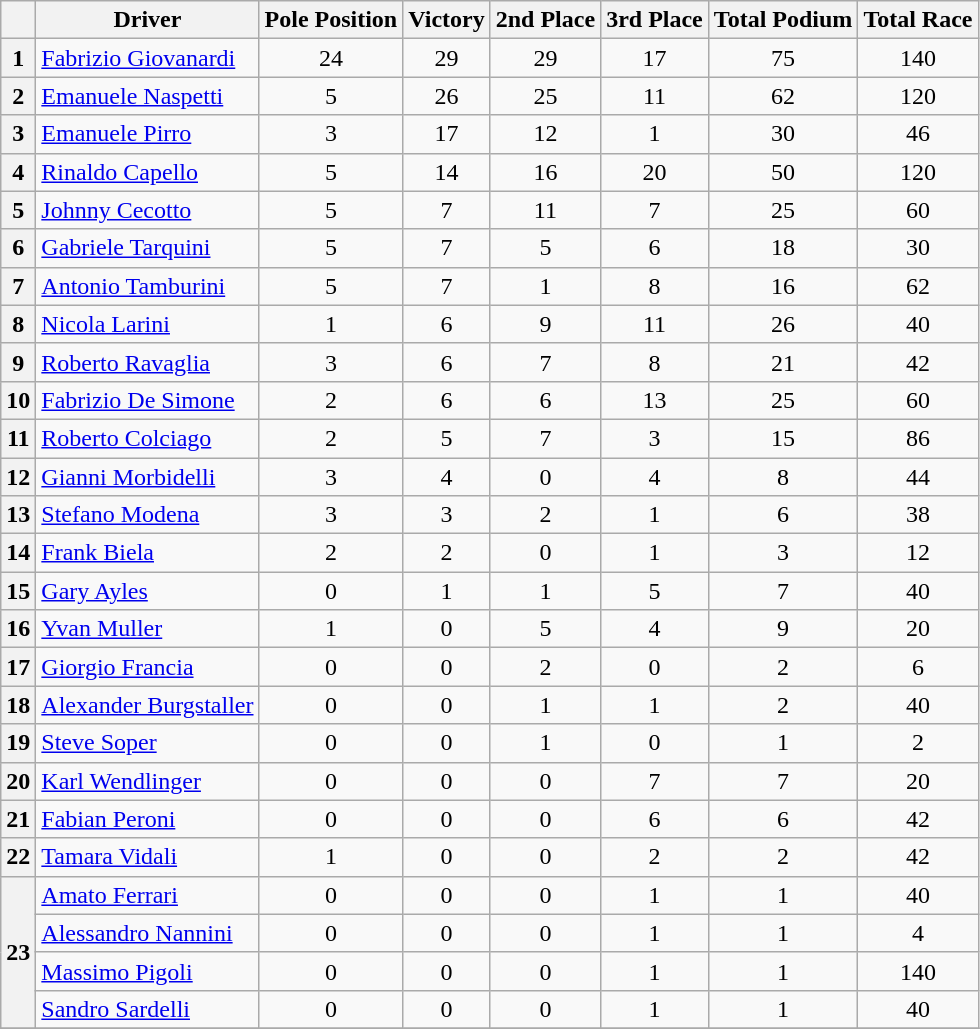<table class="wikitable sortable" style="font-size:100%;">
<tr>
<th></th>
<th nowrap>Driver</th>
<th align=center nowrap>Pole Position</th>
<th align=center nowrap>Victory</th>
<th align=center>2nd Place</th>
<th align=center>3rd Place</th>
<th align=center>Total Podium</th>
<th align=center>Total Race</th>
</tr>
<tr>
<th>1</th>
<td> <a href='#'>Fabrizio Giovanardi</a></td>
<td align=center>24</td>
<td align=center>29</td>
<td align=center>29</td>
<td align=center>17</td>
<td align=center>75</td>
<td align=center>140</td>
</tr>
<tr>
<th>2</th>
<td> <a href='#'>Emanuele Naspetti</a></td>
<td align=center>5</td>
<td align="center">26</td>
<td align=center>25</td>
<td align=center>11</td>
<td align=center>62</td>
<td align=center>120</td>
</tr>
<tr>
<th>3</th>
<td> <a href='#'>Emanuele Pirro</a></td>
<td align=center>3</td>
<td align=center>17</td>
<td align=center>12</td>
<td align=center>1</td>
<td align=center>30</td>
<td align=center>46</td>
</tr>
<tr>
<th>4</th>
<td> <a href='#'>Rinaldo Capello</a></td>
<td align=center>5</td>
<td align=center>14</td>
<td align=center>16</td>
<td align=center>20</td>
<td align=center>50</td>
<td align=center>120</td>
</tr>
<tr>
<th>5</th>
<td> <a href='#'>Johnny Cecotto</a></td>
<td align=center>5</td>
<td align=center>7</td>
<td align=center>11</td>
<td align=center>7</td>
<td align=center>25</td>
<td align=center>60</td>
</tr>
<tr>
<th>6</th>
<td> <a href='#'>Gabriele Tarquini</a></td>
<td align=center>5</td>
<td align=center>7</td>
<td align=center>5</td>
<td align=center>6</td>
<td align=center>18</td>
<td align=center>30</td>
</tr>
<tr>
<th>7</th>
<td> <a href='#'>Antonio Tamburini</a></td>
<td align=center>5</td>
<td align=center>7</td>
<td align=center>1</td>
<td align=center>8</td>
<td align=center>16</td>
<td align=center>62</td>
</tr>
<tr>
<th>8</th>
<td> <a href='#'>Nicola Larini</a></td>
<td align=center>1</td>
<td align=center>6</td>
<td align=center>9</td>
<td align=center>11</td>
<td align=center>26</td>
<td align=center>40</td>
</tr>
<tr>
<th>9</th>
<td> <a href='#'>Roberto Ravaglia</a></td>
<td align=center>3</td>
<td align=center>6</td>
<td align=center>7</td>
<td align=center>8</td>
<td align=center>21</td>
<td align=center>42</td>
</tr>
<tr>
<th>10</th>
<td> <a href='#'>Fabrizio De Simone</a></td>
<td align=center>2</td>
<td align=center>6</td>
<td align=center>6</td>
<td align=center>13</td>
<td align=center>25</td>
<td align=center>60</td>
</tr>
<tr>
<th>11</th>
<td> <a href='#'>Roberto Colciago</a></td>
<td align=center>2</td>
<td align=center>5</td>
<td align=center>7</td>
<td align=center>3</td>
<td align=center>15</td>
<td align=center>86</td>
</tr>
<tr>
<th>12</th>
<td> <a href='#'>Gianni Morbidelli</a></td>
<td align=center>3</td>
<td align=center>4</td>
<td align=center>0</td>
<td align=center>4</td>
<td align=center>8</td>
<td align=center>44</td>
</tr>
<tr>
<th>13</th>
<td> <a href='#'>Stefano Modena</a></td>
<td align=center>3</td>
<td align=center>3</td>
<td align=center>2</td>
<td align=center>1</td>
<td align=center>6</td>
<td align=center>38</td>
</tr>
<tr>
<th>14</th>
<td> <a href='#'>Frank Biela</a></td>
<td align=center>2</td>
<td align=center>2</td>
<td align=center>0</td>
<td align=center>1</td>
<td align=center>3</td>
<td align=center>12</td>
</tr>
<tr>
<th>15</th>
<td> <a href='#'>Gary Ayles</a></td>
<td align=center>0</td>
<td align=center>1</td>
<td align=center>1</td>
<td align=center>5</td>
<td align=center>7</td>
<td align=center>40</td>
</tr>
<tr>
<th>16</th>
<td> <a href='#'>Yvan Muller</a></td>
<td align=center>1</td>
<td align=center>0</td>
<td align=center>5</td>
<td align=center>4</td>
<td align=center>9</td>
<td align=center>20</td>
</tr>
<tr>
<th>17</th>
<td> <a href='#'>Giorgio Francia</a></td>
<td align=center>0</td>
<td align=center>0</td>
<td align=center>2</td>
<td align=center>0</td>
<td align=center>2</td>
<td align=center>6</td>
</tr>
<tr>
<th>18</th>
<td> <a href='#'>Alexander Burgstaller</a></td>
<td align=center>0</td>
<td align=center>0</td>
<td align=center>1</td>
<td align=center>1</td>
<td align=center>2</td>
<td align=center>40</td>
</tr>
<tr>
<th>19</th>
<td> <a href='#'>Steve Soper</a></td>
<td align=center>0</td>
<td align=center>0</td>
<td align=center>1</td>
<td align=center>0</td>
<td align=center>1</td>
<td align=center>2</td>
</tr>
<tr>
<th>20</th>
<td> <a href='#'>Karl Wendlinger</a></td>
<td align=center>0</td>
<td align=center>0</td>
<td align=center>0</td>
<td align=center>7</td>
<td align=center>7</td>
<td align=center>20</td>
</tr>
<tr>
<th>21</th>
<td> <a href='#'>Fabian Peroni</a></td>
<td align=center>0</td>
<td align=center>0</td>
<td align=center>0</td>
<td align=center>6</td>
<td align=center>6</td>
<td align=center>42</td>
</tr>
<tr>
<th>22</th>
<td> <a href='#'>Tamara Vidali</a></td>
<td align=center>1</td>
<td align=center>0</td>
<td align=center>0</td>
<td align=center>2</td>
<td align=center>2</td>
<td align=center>42</td>
</tr>
<tr>
<th rowspan=4>23</th>
<td> <a href='#'>Amato Ferrari</a></td>
<td align=center>0</td>
<td align=center>0</td>
<td align=center>0</td>
<td align=center>1</td>
<td align=center>1</td>
<td align=center>40</td>
</tr>
<tr>
<td> <a href='#'>Alessandro Nannini</a></td>
<td align=center>0</td>
<td align=center>0</td>
<td align=center>0</td>
<td align=center>1</td>
<td align=center>1</td>
<td align=center>4</td>
</tr>
<tr>
<td> <a href='#'>Massimo Pigoli</a></td>
<td align=center>0</td>
<td align=center>0</td>
<td align=center>0</td>
<td align=center>1</td>
<td align=center>1</td>
<td align=center>140</td>
</tr>
<tr>
<td> <a href='#'>Sandro Sardelli</a></td>
<td align=center>0</td>
<td align=center>0</td>
<td align=center>0</td>
<td align=center>1</td>
<td align=center>1</td>
<td align=center>40</td>
</tr>
<tr>
</tr>
</table>
